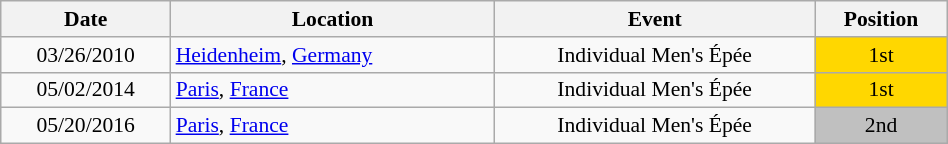<table class="wikitable" width="50%" style="font-size:90%; text-align:center;">
<tr>
<th>Date</th>
<th>Location</th>
<th>Event</th>
<th>Position</th>
</tr>
<tr>
<td>03/26/2010</td>
<td rowspan="1" align="left"> <a href='#'>Heidenheim</a>, <a href='#'>Germany</a></td>
<td>Individual Men's Épée</td>
<td bgcolor="gold">1st</td>
</tr>
<tr>
<td>05/02/2014</td>
<td rowspan="1" align="left"> <a href='#'>Paris</a>, <a href='#'>France</a></td>
<td>Individual Men's Épée</td>
<td bgcolor="gold">1st</td>
</tr>
<tr>
<td>05/20/2016</td>
<td rowspan="1" align="left"> <a href='#'>Paris</a>, <a href='#'>France</a></td>
<td>Individual Men's Épée</td>
<td bgcolor="silver">2nd</td>
</tr>
</table>
